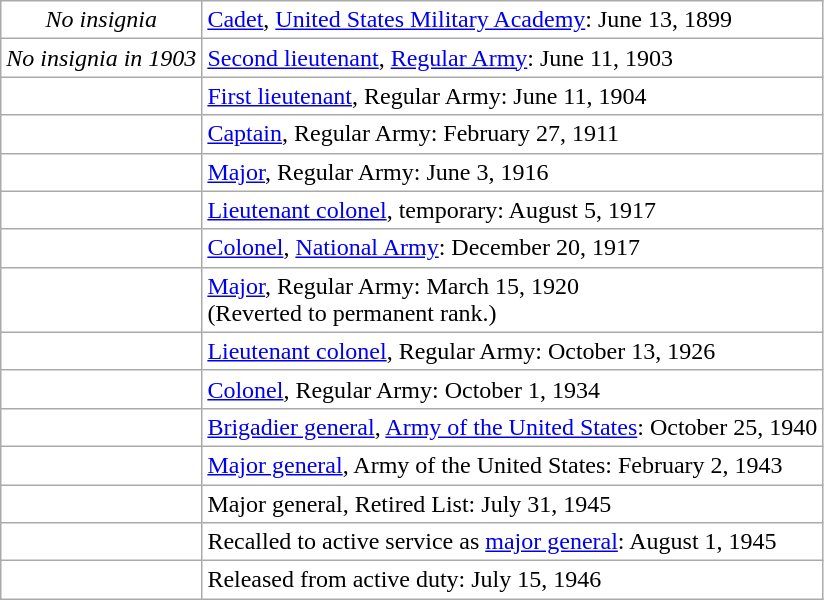<table class="wikitable" style="background:white">
<tr>
<td align="center"><em>No insignia</em></td>
<td><a href='#'>Cadet</a>, <a href='#'>United States Military Academy</a>: June 13, 1899</td>
</tr>
<tr>
<td align="center"><em>No insignia in 1903</em></td>
<td><a href='#'>Second lieutenant</a>, <a href='#'>Regular Army</a>: June 11, 1903</td>
</tr>
<tr>
<td align="center"></td>
<td><a href='#'>First lieutenant</a>, Regular Army: June 11, 1904</td>
</tr>
<tr>
<td align="center"></td>
<td><a href='#'>Captain</a>, Regular Army: February 27, 1911</td>
</tr>
<tr>
<td align="center"></td>
<td><a href='#'>Major</a>, Regular Army: June 3, 1916</td>
</tr>
<tr>
<td align="center"></td>
<td><a href='#'>Lieutenant colonel</a>, temporary: August 5, 1917</td>
</tr>
<tr>
<td align="center"></td>
<td><a href='#'>Colonel</a>, <a href='#'>National Army</a>: December 20, 1917</td>
</tr>
<tr>
<td align="center"></td>
<td><a href='#'>Major</a>, Regular Army: March 15, 1920<br>(Reverted to permanent rank.)</td>
</tr>
<tr>
<td align="center"></td>
<td><a href='#'>Lieutenant colonel</a>, Regular Army: October 13, 1926</td>
</tr>
<tr>
<td align="center"></td>
<td><a href='#'>Colonel</a>, Regular Army: October 1, 1934</td>
</tr>
<tr>
<td align="center"></td>
<td><a href='#'>Brigadier general</a>, <a href='#'>Army of the United States</a>: October 25, 1940</td>
</tr>
<tr>
<td align="center"></td>
<td><a href='#'>Major general</a>, Army of the United States: February 2, 1943</td>
</tr>
<tr>
<td align="center"></td>
<td>Major general, Retired List: July 31, 1945</td>
</tr>
<tr>
<td align="center"></td>
<td>Recalled to active service as <a href='#'>major general</a>: August 1, 1945</td>
</tr>
<tr>
<td align="center"></td>
<td>Released from active duty: July 15, 1946</td>
</tr>
</table>
